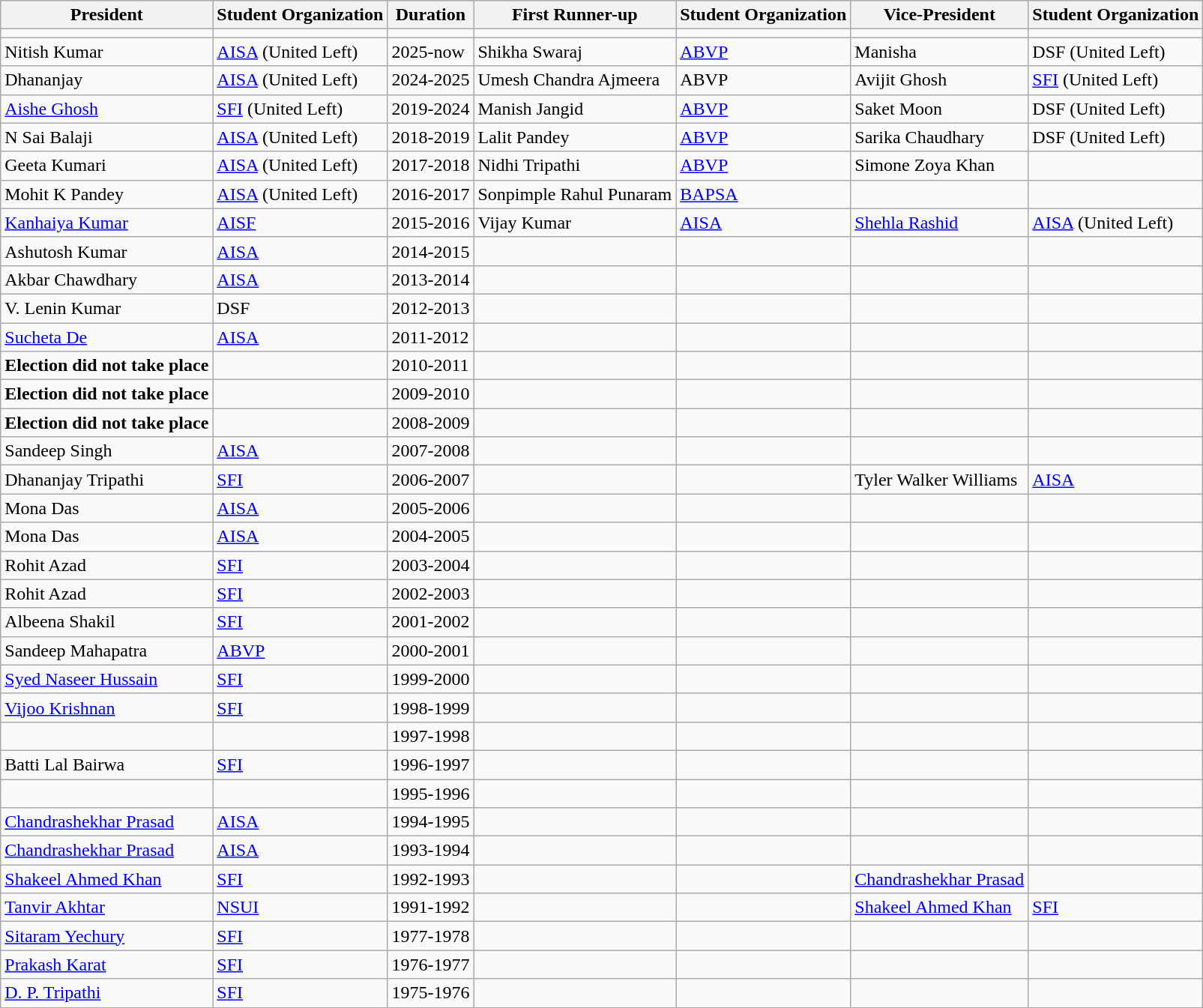<table class="wikitable">
<tr>
<th>President</th>
<th>Student Organization</th>
<th>Duration</th>
<th>First Runner-up</th>
<th>Student Organization</th>
<th>Vice-President</th>
<th>Student Organization</th>
</tr>
<tr>
<td></td>
<td></td>
<td></td>
<td></td>
<td></td>
<td></td>
<td></td>
</tr>
<tr>
<td>Nitish Kumar</td>
<td><a href='#'>AISA</a> (United Left)</td>
<td>2025-now</td>
<td>Shikha Swaraj</td>
<td><a href='#'> ABVP</a></td>
<td>Manisha</td>
<td>DSF (United Left)</td>
</tr>
<tr>
<td>Dhananjay</td>
<td><a href='#'>AISA</a> (United Left)</td>
<td>2024-2025</td>
<td>Umesh Chandra Ajmeera</td>
<td>ABVP</td>
<td>Avijit Ghosh</td>
<td><a href='#'>SFI</a> (United Left)</td>
</tr>
<tr>
<td><a href='#'>Aishe Ghosh</a></td>
<td><a href='#'>SFI</a> (United Left)</td>
<td>2019-2024</td>
<td>Manish Jangid</td>
<td><a href='#'>ABVP</a></td>
<td>Saket Moon</td>
<td>DSF (United Left)</td>
</tr>
<tr>
<td>N Sai Balaji</td>
<td><a href='#'>AISA</a> (United Left)</td>
<td>2018-2019</td>
<td>Lalit Pandey</td>
<td><a href='#'>ABVP</a></td>
<td>Sarika Chaudhary</td>
<td>DSF (United Left)</td>
</tr>
<tr>
<td>Geeta Kumari</td>
<td><a href='#'>AISA</a> (United Left)</td>
<td>2017-2018</td>
<td>Nidhi Tripathi</td>
<td><a href='#'>ABVP</a></td>
<td>Simone Zoya Khan</td>
<td></td>
</tr>
<tr>
<td>Mohit K Pandey</td>
<td><a href='#'>AISA</a> (United Left)</td>
<td>2016-2017</td>
<td>Sonpimple Rahul Punaram</td>
<td><a href='#'>BAPSA</a></td>
<td></td>
<td></td>
</tr>
<tr>
<td><a href='#'>Kanhaiya Kumar</a></td>
<td><a href='#'>AISF</a></td>
<td>2015-2016</td>
<td>Vijay Kumar</td>
<td><a href='#'>AISA</a></td>
<td><a href='#'>Shehla Rashid</a></td>
<td><a href='#'>AISA</a> (United Left)</td>
</tr>
<tr>
<td>Ashutosh Kumar</td>
<td><a href='#'>AISA</a></td>
<td>2014-2015</td>
<td></td>
<td></td>
<td></td>
<td></td>
</tr>
<tr>
<td>Akbar Chawdhary</td>
<td><a href='#'>AISA</a></td>
<td>2013-2014</td>
<td></td>
<td></td>
<td></td>
<td></td>
</tr>
<tr>
<td>V. Lenin Kumar</td>
<td>DSF</td>
<td>2012-2013</td>
<td></td>
<td></td>
<td></td>
<td></td>
</tr>
<tr>
<td><a href='#'>Sucheta De</a></td>
<td><a href='#'>AISA</a></td>
<td>2011-2012</td>
<td></td>
<td></td>
<td></td>
<td></td>
</tr>
<tr>
<td><strong>Election did not take place</strong></td>
<td></td>
<td>2010-2011</td>
<td></td>
<td></td>
<td></td>
<td></td>
</tr>
<tr>
<td><strong>Election did not take place</strong></td>
<td></td>
<td>2009-2010</td>
<td></td>
<td></td>
<td></td>
<td></td>
</tr>
<tr>
<td><strong>Election did not take place</strong></td>
<td></td>
<td>2008-2009</td>
<td></td>
<td></td>
<td></td>
<td></td>
</tr>
<tr>
<td>Sandeep Singh</td>
<td><a href='#'>AISA</a></td>
<td>2007-2008</td>
<td></td>
<td></td>
<td></td>
<td></td>
</tr>
<tr>
<td>Dhananjay Tripathi</td>
<td><a href='#'>SFI</a></td>
<td>2006-2007</td>
<td></td>
<td></td>
<td>Tyler Walker Williams</td>
<td><a href='#'>AISA</a></td>
</tr>
<tr>
<td>Mona Das</td>
<td><a href='#'>AISA</a></td>
<td>2005-2006</td>
<td></td>
<td></td>
<td></td>
<td></td>
</tr>
<tr>
<td>Mona Das</td>
<td><a href='#'>AISA</a></td>
<td>2004-2005</td>
<td></td>
<td></td>
<td></td>
<td></td>
</tr>
<tr>
<td>Rohit Azad</td>
<td><a href='#'>SFI</a></td>
<td>2003-2004</td>
<td></td>
<td></td>
<td></td>
<td></td>
</tr>
<tr>
<td>Rohit Azad</td>
<td><a href='#'>SFI</a></td>
<td>2002-2003</td>
<td></td>
<td></td>
<td></td>
<td></td>
</tr>
<tr>
<td>Albeena Shakil</td>
<td><a href='#'>SFI</a></td>
<td>2001-2002</td>
<td></td>
<td></td>
<td></td>
<td></td>
</tr>
<tr>
<td>Sandeep Mahapatra</td>
<td><a href='#'>ABVP</a></td>
<td>2000-2001</td>
<td></td>
<td></td>
<td></td>
<td></td>
</tr>
<tr>
<td><a href='#'>Syed Naseer Hussain</a></td>
<td><a href='#'>SFI</a></td>
<td>1999-2000</td>
<td></td>
<td></td>
<td></td>
<td></td>
</tr>
<tr>
<td><a href='#'>Vijoo Krishnan</a></td>
<td><a href='#'>SFI</a></td>
<td>1998-1999</td>
<td></td>
<td></td>
<td></td>
<td></td>
</tr>
<tr>
<td></td>
<td></td>
<td>1997-1998</td>
<td></td>
<td></td>
<td></td>
<td></td>
</tr>
<tr>
<td>Batti Lal Bairwa</td>
<td><a href='#'>SFI</a></td>
<td>1996-1997</td>
<td></td>
<td></td>
<td></td>
<td></td>
</tr>
<tr>
<td></td>
<td></td>
<td>1995-1996</td>
<td></td>
<td></td>
<td></td>
<td></td>
</tr>
<tr>
<td><a href='#'>Chandrashekhar Prasad</a></td>
<td><a href='#'>AISA</a></td>
<td>1994-1995</td>
<td></td>
<td></td>
<td></td>
<td></td>
</tr>
<tr>
<td><a href='#'>Chandrashekhar Prasad</a></td>
<td><a href='#'>AISA</a></td>
<td>1993-1994</td>
<td></td>
<td></td>
<td></td>
<td></td>
</tr>
<tr>
<td><a href='#'>Shakeel Ahmed Khan</a></td>
<td><a href='#'>SFI</a></td>
<td>1992-1993</td>
<td></td>
<td></td>
<td><a href='#'>Chandrashekhar Prasad</a></td>
<td></td>
</tr>
<tr>
<td><a href='#'>Tanvir Akhtar</a></td>
<td><a href='#'>NSUI</a></td>
<td>1991-1992</td>
<td></td>
<td></td>
<td><a href='#'>Shakeel Ahmed Khan</a></td>
<td><a href='#'>SFI</a></td>
</tr>
<tr>
<td><a href='#'>Sitaram Yechury</a></td>
<td><a href='#'>SFI</a></td>
<td>1977-1978</td>
<td></td>
<td></td>
<td></td>
<td></td>
</tr>
<tr>
<td><a href='#'>Prakash Karat</a></td>
<td><a href='#'>SFI</a></td>
<td>1976-1977</td>
<td></td>
<td></td>
<td></td>
<td></td>
</tr>
<tr>
<td><a href='#'>D. P. Tripathi</a></td>
<td><a href='#'>SFI</a></td>
<td>1975-1976</td>
<td></td>
<td></td>
<td></td>
<td></td>
</tr>
</table>
